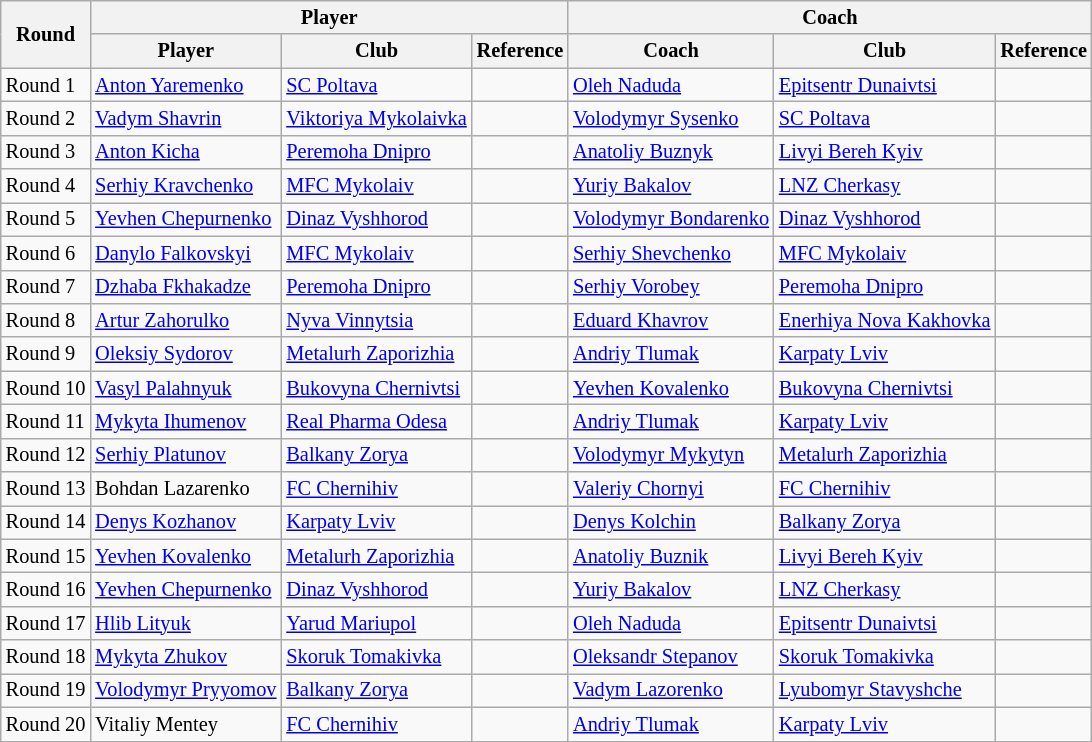<table class="wikitable collapsible autocollapse" style="text-align:left; font-size:85%">
<tr>
<th rowspan="2">Round</th>
<th colspan="3">Player</th>
<th colspan="3">Coach</th>
</tr>
<tr>
<th>Player</th>
<th>Club</th>
<th>Reference</th>
<th>Coach</th>
<th>Club</th>
<th>Reference</th>
</tr>
<tr>
<td>Round 1</td>
<td> <a href='#'>Anton Yaremenko</a></td>
<td><a href='#'>SC Poltava</a></td>
<td align=center></td>
<td> <a href='#'>Oleh Naduda</a></td>
<td><a href='#'>Epitsentr Dunaivtsi</a></td>
<td align=center></td>
</tr>
<tr>
<td>Round 2</td>
<td> <a href='#'>Vadym Shavrin</a></td>
<td><a href='#'>Viktoriya Mykolaivka</a></td>
<td align=center></td>
<td> <a href='#'>Volodymyr Sysenko</a></td>
<td><a href='#'>SC Poltava</a></td>
<td align=center></td>
</tr>
<tr>
<td>Round 3</td>
<td> <a href='#'>Anton Kicha</a></td>
<td><a href='#'>Peremoha Dnipro</a></td>
<td align=center></td>
<td> <a href='#'>Anatoliy Buznyk</a></td>
<td><a href='#'>Livyi Bereh Kyiv</a></td>
<td align=center></td>
</tr>
<tr>
<td>Round 4</td>
<td> <a href='#'>Serhiy Kravchenko</a></td>
<td><a href='#'>MFC Mykolaiv</a></td>
<td align=center></td>
<td> <a href='#'>Yuriy Bakalov</a></td>
<td><a href='#'>LNZ Cherkasy</a></td>
<td align=center></td>
</tr>
<tr>
<td>Round 5</td>
<td> <a href='#'>Yevhen Chepurnenko</a></td>
<td><a href='#'>Dinaz Vyshhorod</a></td>
<td align=center></td>
<td> <a href='#'>Volodymyr Bondarenko</a></td>
<td><a href='#'>Dinaz Vyshhorod</a></td>
<td align=center></td>
</tr>
<tr>
<td>Round 6</td>
<td> <a href='#'>Danylo Falkovskyi</a></td>
<td><a href='#'>MFC Mykolaiv</a></td>
<td align=center></td>
<td> <a href='#'>Serhiy Shevchenko</a></td>
<td><a href='#'>MFC Mykolaiv</a></td>
<td align=center></td>
</tr>
<tr>
<td>Round 7</td>
<td> <a href='#'>Dzhaba Fkhakadze</a></td>
<td><a href='#'>Peremoha Dnipro</a></td>
<td align=center></td>
<td> <a href='#'>Serhiy Vorobey</a></td>
<td><a href='#'>Peremoha Dnipro</a></td>
<td align=center></td>
</tr>
<tr>
<td>Round 8</td>
<td> <a href='#'>Artur Zahorulko</a></td>
<td><a href='#'>Nyva Vinnytsia</a></td>
<td align=center></td>
<td> <a href='#'>Eduard Khavrov</a></td>
<td><a href='#'>Enerhiya Nova Kakhovka</a></td>
<td align=center></td>
</tr>
<tr>
<td>Round 9</td>
<td> <a href='#'>Oleksiy Sydorov</a></td>
<td><a href='#'>Metalurh Zaporizhia</a></td>
<td align=center></td>
<td> <a href='#'>Andriy Tlumak</a></td>
<td><a href='#'>Karpaty Lviv</a></td>
<td align=center></td>
</tr>
<tr>
<td>Round 10</td>
<td> <a href='#'>Vasyl Palahnyuk</a></td>
<td><a href='#'>Bukovyna Chernivtsi</a></td>
<td align=center></td>
<td> <a href='#'>Yevhen Kovalenko</a></td>
<td><a href='#'>Bukovyna Chernivtsi</a></td>
<td align=center></td>
</tr>
<tr>
<td>Round 11</td>
<td> <a href='#'>Mykyta Ihumenov</a></td>
<td><a href='#'>Real Pharma Odesa</a></td>
<td align=center></td>
<td> <a href='#'>Andriy Tlumak</a></td>
<td><a href='#'>Karpaty Lviv</a></td>
<td align=center></td>
</tr>
<tr>
<td>Round 12</td>
<td> <a href='#'>Serhiy Platunov</a></td>
<td><a href='#'>Balkany Zorya</a></td>
<td align=center></td>
<td> <a href='#'>Volodymyr Mykytyn</a></td>
<td><a href='#'>Metalurh Zaporizhia</a></td>
<td align=center></td>
</tr>
<tr>
<td>Round 13</td>
<td> Bohdan Lazarenko</td>
<td><a href='#'>FC Chernihiv</a></td>
<td align=center></td>
<td> <a href='#'>Valeriy Chornyi</a></td>
<td><a href='#'>FC Chernihiv</a></td>
<td align=center></td>
</tr>
<tr>
<td>Round 14</td>
<td> <a href='#'>Denys Kozhanov</a></td>
<td><a href='#'>Karpaty Lviv</a></td>
<td align=center></td>
<td> <a href='#'>Denys Kolchin</a></td>
<td><a href='#'>Balkany Zorya</a></td>
<td align=center></td>
</tr>
<tr>
<td>Round 15</td>
<td> <a href='#'>Yevhen Kovalenko</a></td>
<td><a href='#'>Metalurh Zaporizhia</a></td>
<td align=center></td>
<td> <a href='#'>Anatoliy Buznik</a></td>
<td><a href='#'>Livyi Bereh Kyiv</a></td>
<td align=center></td>
</tr>
<tr>
<td>Round 16</td>
<td> <a href='#'>Yevhen Chepurnenko</a></td>
<td><a href='#'>Dinaz Vyshhorod</a></td>
<td align=center></td>
<td> <a href='#'>Yuriy Bakalov</a></td>
<td><a href='#'>LNZ Cherkasy</a></td>
<td align=center></td>
</tr>
<tr>
<td>Round 17</td>
<td> <a href='#'>Hlib Lityuk</a></td>
<td><a href='#'>Yarud Mariupol</a></td>
<td align=center></td>
<td> <a href='#'>Oleh Naduda</a></td>
<td><a href='#'>Epitsentr Dunaivtsi</a></td>
<td align=center></td>
</tr>
<tr>
<td>Round 18</td>
<td> <a href='#'>Mykyta Zhukov</a></td>
<td><a href='#'>Skoruk Tomakivka</a></td>
<td align=center></td>
<td> <a href='#'>Oleksandr Stepanov</a></td>
<td><a href='#'>Skoruk Tomakivka</a></td>
<td align=center></td>
</tr>
<tr>
<td>Round 19</td>
<td> <a href='#'>Volodymyr Pryyomov</a></td>
<td><a href='#'>Balkany Zorya</a></td>
<td align=center></td>
<td> <a href='#'>Vadym Lazorenko</a></td>
<td><a href='#'>Lyubomyr Stavyshche</a></td>
<td align=center></td>
</tr>
<tr>
<td>Round 20</td>
<td> Vitaliy Mentey</td>
<td><a href='#'>FC Chernihiv</a></td>
<td align=center></td>
<td> <a href='#'>Andriy Tlumak</a></td>
<td><a href='#'>Karpaty Lviv</a></td>
<td align=center></td>
</tr>
<tr>
</tr>
</table>
